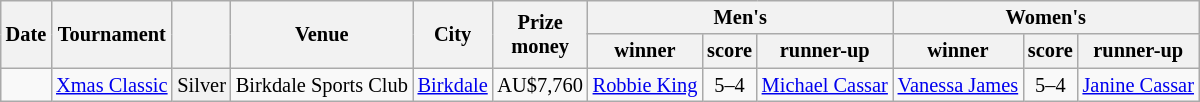<table class="wikitable sortable" style="font-size: 85%">
<tr>
<th class=unsortable rowspan="2">Date</th>
<th rowspan="2">Tournament</th>
<th rowspan="2"></th>
<th rowspan="2">Venue</th>
<th rowspan="2">City</th>
<th rowspan="2" class=unsortable>Prize<br>money</th>
<th colspan="3">Men's</th>
<th colspan="3">Women's</th>
</tr>
<tr>
<th>winner</th>
<th class=unsortable>score</th>
<th>runner-up</th>
<th>winner</th>
<th class=unsortable>score</th>
<th>runner-up</th>
</tr>
<tr>
<td></td>
<td><a href='#'>Xmas Classic</a></td>
<td bgcolor="f2f2f2" align="center">Silver</td>
<td>Birkdale Sports Club</td>
<td> <a href='#'>Birkdale</a></td>
<td>AU$7,760</td>
<td> <a href='#'>Robbie King</a></td>
<td align="center">5–4</td>
<td> <a href='#'>Michael Cassar</a></td>
<td> <a href='#'>Vanessa James</a></td>
<td align="center">5–4</td>
<td> <a href='#'>Janine Cassar</a></td>
</tr>
</table>
